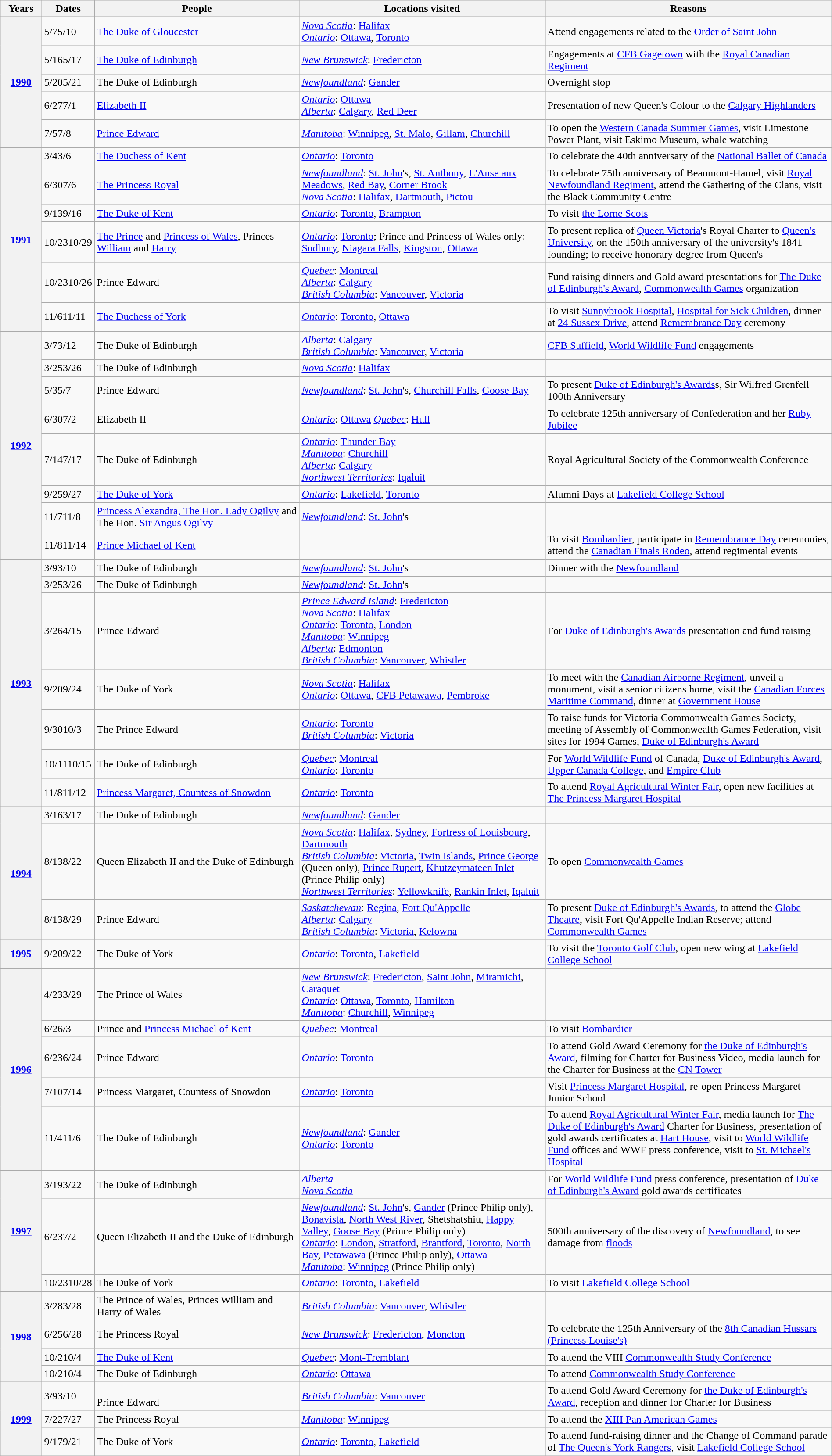<table class="wikitable" style="width:100%">
<tr>
<th width="5%" align="left">Years</th>
<th width="5%" align="left">Dates</th>
<th width="25%" align="left">People</th>
<th width="30%" align="left">Locations visited</th>
<th width="35%" align="left">Reasons</th>
</tr>
<tr>
<th rowspan="5" scope=row><a href='#'>1990</a></th>
<td>5/75/10</td>
<td><a href='#'>The Duke of Gloucester</a></td>
<td><em><a href='#'>Nova Scotia</a></em>: <a href='#'>Halifax</a><br><em><a href='#'>Ontario</a></em>: <a href='#'>Ottawa</a>, <a href='#'>Toronto</a></td>
<td>Attend engagements related to the <a href='#'>Order of Saint John</a></td>
</tr>
<tr>
<td>5/165/17</td>
<td><a href='#'>The Duke of Edinburgh</a></td>
<td><em><a href='#'>New Brunswick</a></em>: <a href='#'>Fredericton</a></td>
<td>Engagements at <a href='#'>CFB Gagetown</a> with the <a href='#'>Royal Canadian Regiment</a></td>
</tr>
<tr>
<td>5/205/21</td>
<td>The Duke of Edinburgh</td>
<td><em><a href='#'>Newfoundland</a></em>: <a href='#'>Gander</a></td>
<td>Overnight stop</td>
</tr>
<tr>
<td>6/277/1</td>
<td><a href='#'>Elizabeth II</a></td>
<td><em><a href='#'>Ontario</a></em>: <a href='#'>Ottawa</a><br><em><a href='#'>Alberta</a></em>: <a href='#'>Calgary</a>, <a href='#'>Red Deer</a></td>
<td>Presentation of new Queen's Colour to the <a href='#'>Calgary Highlanders</a></td>
</tr>
<tr>
<td>7/57/8</td>
<td><a href='#'>Prince Edward</a></td>
<td><em><a href='#'>Manitoba</a></em>: <a href='#'>Winnipeg</a>, <a href='#'>St. Malo</a>, <a href='#'>Gillam</a>, <a href='#'>Churchill</a></td>
<td>To open the <a href='#'>Western Canada Summer Games</a>, visit Limestone Power Plant, visit Eskimo Museum, whale watching</td>
</tr>
<tr>
<th rowspan="6" scope=row><a href='#'>1991</a></th>
<td>3/43/6</td>
<td><a href='#'>The Duchess of Kent</a></td>
<td><em><a href='#'>Ontario</a></em>: <a href='#'>Toronto</a></td>
<td>To celebrate the 40th anniversary of the <a href='#'>National Ballet of Canada</a></td>
</tr>
<tr>
<td>6/307/6</td>
<td><a href='#'>The Princess Royal</a></td>
<td><em><a href='#'>Newfoundland</a></em>: <a href='#'>St. John</a>'s, <a href='#'>St. Anthony</a>, <a href='#'>L'Anse aux Meadows</a>, <a href='#'>Red Bay</a>, <a href='#'>Corner Brook</a><br><em><a href='#'>Nova Scotia</a></em>: <a href='#'>Halifax</a>, <a href='#'>Dartmouth</a>, <a href='#'>Pictou</a></td>
<td>To celebrate 75th anniversary of Beaumont-Hamel, visit <a href='#'>Royal Newfoundland Regiment</a>, attend the Gathering of the Clans, visit the Black Community Centre</td>
</tr>
<tr>
<td>9/139/16</td>
<td><a href='#'>The Duke of Kent</a></td>
<td><em><a href='#'>Ontario</a></em>: <a href='#'>Toronto</a>, <a href='#'>Brampton</a></td>
<td>To visit <a href='#'>the Lorne Scots</a></td>
</tr>
<tr>
<td>10/2310/29</td>
<td><a href='#'>The Prince</a> and <a href='#'>Princess of Wales</a>, Princes <a href='#'>William</a> and <a href='#'>Harry</a></td>
<td><em><a href='#'>Ontario</a></em>: <a href='#'>Toronto</a>; Prince and Princess of Wales only: <a href='#'>Sudbury</a>, <a href='#'>Niagara Falls</a>, <a href='#'>Kingston</a>, <a href='#'>Ottawa</a></td>
<td>To present replica of <a href='#'>Queen Victoria</a>'s Royal Charter to <a href='#'>Queen's University</a>, on the 150th anniversary of the university's 1841 founding; to receive honorary degree from Queen's</td>
</tr>
<tr>
<td>10/2310/26</td>
<td>Prince Edward</td>
<td><em><a href='#'>Quebec</a></em>: <a href='#'>Montreal</a><br><em><a href='#'>Alberta</a></em>: <a href='#'>Calgary</a><br><em><a href='#'>British Columbia</a></em>: <a href='#'>Vancouver</a>, <a href='#'>Victoria</a></td>
<td>Fund raising dinners and Gold award presentations for <a href='#'>The Duke of Edinburgh's Award</a>, <a href='#'>Commonwealth Games</a> organization</td>
</tr>
<tr>
<td>11/611/11</td>
<td><a href='#'>The Duchess of York</a></td>
<td><em><a href='#'>Ontario</a></em>: <a href='#'>Toronto</a>, <a href='#'>Ottawa</a></td>
<td>To visit <a href='#'>Sunnybrook Hospital</a>, <a href='#'>Hospital for Sick Children</a>, dinner at <a href='#'>24 Sussex Drive</a>, attend <a href='#'>Remembrance Day</a> ceremony</td>
</tr>
<tr>
<th rowspan="8" scope=row><a href='#'>1992</a></th>
<td>3/73/12</td>
<td>The Duke of Edinburgh</td>
<td><em><a href='#'>Alberta</a></em>: <a href='#'>Calgary</a><br><em><a href='#'>British Columbia</a></em>: <a href='#'>Vancouver</a>, <a href='#'>Victoria</a></td>
<td><a href='#'>CFB Suffield</a>, <a href='#'>World Wildlife Fund</a> engagements</td>
</tr>
<tr>
<td>3/253/26</td>
<td>The Duke of Edinburgh</td>
<td><em><a href='#'>Nova Scotia</a></em>: <a href='#'>Halifax</a></td>
<td></td>
</tr>
<tr>
<td>5/35/7</td>
<td>Prince Edward</td>
<td><em><a href='#'>Newfoundland</a></em>: <a href='#'>St. John</a>'s, <a href='#'>Churchill Falls</a>, <a href='#'>Goose Bay</a></td>
<td>To present <a href='#'>Duke of Edinburgh's Awards</a>s, Sir Wilfred Grenfell 100th Anniversary</td>
</tr>
<tr>
<td>6/307/2</td>
<td>Elizabeth II</td>
<td><em><a href='#'>Ontario</a></em>: <a href='#'>Ottawa</a>  <em><a href='#'>Quebec</a></em>: <a href='#'>Hull</a></td>
<td>To celebrate 125th anniversary of Confederation and her <a href='#'>Ruby Jubilee</a></td>
</tr>
<tr>
<td>7/147/17</td>
<td>The Duke of Edinburgh</td>
<td><em><a href='#'>Ontario</a></em>: <a href='#'>Thunder Bay</a><br><em><a href='#'>Manitoba</a></em>: <a href='#'>Churchill</a><br><em><a href='#'>Alberta</a></em>: <a href='#'>Calgary</a><br><em><a href='#'>Northwest Territories</a></em>: <a href='#'>Iqaluit</a></td>
<td>Royal Agricultural Society of the Commonwealth Conference</td>
</tr>
<tr>
<td>9/259/27</td>
<td><a href='#'>The Duke of York</a></td>
<td><em><a href='#'>Ontario</a></em>: <a href='#'>Lakefield</a>, <a href='#'>Toronto</a></td>
<td>Alumni Days at <a href='#'>Lakefield College School</a></td>
</tr>
<tr>
<td>11/711/8</td>
<td><a href='#'>Princess Alexandra, The Hon. Lady Ogilvy</a> and The Hon. <a href='#'>Sir Angus Ogilvy</a></td>
<td><em><a href='#'>Newfoundland</a></em>: <a href='#'>St. John</a>'s</td>
<td></td>
</tr>
<tr>
<td>11/811/14</td>
<td><a href='#'>Prince Michael of Kent</a></td>
<td></td>
<td>To visit <a href='#'>Bombardier</a>, participate in <a href='#'>Remembrance Day</a> ceremonies, attend the <a href='#'>Canadian Finals Rodeo</a>, attend regimental events</td>
</tr>
<tr>
<th rowspan="7" scope=row><a href='#'>1993</a></th>
<td>3/93/10</td>
<td>The Duke of Edinburgh</td>
<td><em><a href='#'>Newfoundland</a></em>: <a href='#'>St. John</a>'s</td>
<td>Dinner with the <a href='#'>Newfoundland</a></td>
</tr>
<tr>
<td>3/253/26</td>
<td>The Duke of Edinburgh</td>
<td><em><a href='#'>Newfoundland</a></em>: <a href='#'>St. John</a>'s</td>
<td></td>
</tr>
<tr>
<td>3/264/15</td>
<td>Prince Edward</td>
<td><em><a href='#'>Prince Edward Island</a></em>: <a href='#'>Fredericton</a><br><em><a href='#'>Nova Scotia</a></em>: <a href='#'>Halifax</a><br><em><a href='#'>Ontario</a></em>: <a href='#'>Toronto</a>, <a href='#'>London</a><br><em><a href='#'>Manitoba</a></em>: <a href='#'>Winnipeg</a><br><em><a href='#'>Alberta</a></em>: <a href='#'>Edmonton</a><br><em><a href='#'>British Columbia</a></em>: <a href='#'>Vancouver</a>, <a href='#'>Whistler</a></td>
<td>For <a href='#'>Duke of Edinburgh's Awards</a> presentation and fund raising</td>
</tr>
<tr>
<td>9/209/24</td>
<td>The Duke of York</td>
<td><em><a href='#'>Nova Scotia</a></em>: <a href='#'>Halifax</a><br><em><a href='#'>Ontario</a></em>: <a href='#'>Ottawa</a>, <a href='#'>CFB Petawawa</a>, <a href='#'>Pembroke</a></td>
<td>To meet with the <a href='#'>Canadian Airborne Regiment</a>, unveil a monument, visit a senior citizens home, visit the <a href='#'>Canadian Forces Maritime Command</a>, dinner at <a href='#'>Government House</a></td>
</tr>
<tr>
<td>9/3010/3</td>
<td>The Prince Edward</td>
<td><em><a href='#'>Ontario</a></em>: <a href='#'>Toronto</a><br><em><a href='#'>British Columbia</a></em>: <a href='#'>Victoria</a></td>
<td>To raise funds for Victoria Commonwealth Games Society, meeting of Assembly of Commonwealth Games Federation, visit sites for 1994 Games, <a href='#'>Duke of Edinburgh's Award</a></td>
</tr>
<tr>
<td>10/1110/15</td>
<td>The Duke of Edinburgh</td>
<td><em><a href='#'>Quebec</a></em>: <a href='#'>Montreal</a><br><em><a href='#'>Ontario</a></em>: <a href='#'>Toronto</a></td>
<td>For <a href='#'>World Wildlife Fund</a> of Canada, <a href='#'>Duke of Edinburgh's Award</a>, <a href='#'>Upper Canada College</a>, and <a href='#'>Empire Club</a></td>
</tr>
<tr>
<td>11/811/12</td>
<td><a href='#'>Princess Margaret, Countess of Snowdon</a></td>
<td><em><a href='#'>Ontario</a></em>: <a href='#'>Toronto</a></td>
<td>To attend <a href='#'>Royal Agricultural Winter Fair</a>, open new facilities at <a href='#'>The Princess Margaret Hospital</a></td>
</tr>
<tr>
<th rowspan="3" scope=row><a href='#'>1994</a></th>
<td>3/163/17</td>
<td>The Duke of Edinburgh</td>
<td><em><a href='#'>Newfoundland</a></em>: <a href='#'>Gander</a></td>
<td></td>
</tr>
<tr>
<td>8/138/22</td>
<td>Queen Elizabeth II and the Duke of Edinburgh</td>
<td><em><a href='#'>Nova Scotia</a></em>: <a href='#'>Halifax</a>, <a href='#'>Sydney</a>, <a href='#'>Fortress of Louisbourg</a>, <a href='#'>Dartmouth</a><br><em><a href='#'>British Columbia</a></em>: <a href='#'>Victoria</a>, <a href='#'>Twin Islands</a>, <a href='#'>Prince George</a> (Queen only), <a href='#'>Prince Rupert</a>, <a href='#'>Khutzeymateen Inlet</a> (Prince Philip only)<br><em><a href='#'>Northwest Territories</a></em>: <a href='#'>Yellowknife</a>, <a href='#'>Rankin Inlet</a>, <a href='#'>Iqaluit</a></td>
<td>To open <a href='#'>Commonwealth Games</a></td>
</tr>
<tr>
<td>8/138/29</td>
<td>Prince Edward</td>
<td><em><a href='#'>Saskatchewan</a></em>: <a href='#'>Regina</a>, <a href='#'>Fort Qu'Appelle</a><br><em><a href='#'>Alberta</a></em>: <a href='#'>Calgary</a><br><em><a href='#'>British Columbia</a></em>: <a href='#'>Victoria</a>, <a href='#'>Kelowna</a></td>
<td>To present <a href='#'>Duke of Edinburgh's Awards</a>, to attend the <a href='#'>Globe Theatre</a>, visit Fort Qu'Appelle Indian Reserve; attend <a href='#'>Commonwealth Games</a></td>
</tr>
<tr>
<th scope=row><a href='#'>1995</a></th>
<td>9/209/22</td>
<td>The Duke of York</td>
<td><em><a href='#'>Ontario</a></em>: <a href='#'>Toronto</a>, <a href='#'>Lakefield</a></td>
<td>To visit the <a href='#'>Toronto Golf Club</a>, open new wing at <a href='#'>Lakefield College School</a></td>
</tr>
<tr>
<th rowspan="5" scope=row><a href='#'>1996</a></th>
<td>4/233/29</td>
<td>The Prince of Wales</td>
<td><em><a href='#'>New Brunswick</a></em>: <a href='#'>Fredericton</a>, <a href='#'>Saint John</a>, <a href='#'>Miramichi</a>, <a href='#'>Caraquet</a><br><em><a href='#'>Ontario</a></em>: <a href='#'>Ottawa</a>, <a href='#'>Toronto</a>, <a href='#'>Hamilton</a><br><em><a href='#'>Manitoba</a></em>: <a href='#'>Churchill</a>, <a href='#'>Winnipeg</a></td>
<td></td>
</tr>
<tr>
<td>6/26/3</td>
<td>Prince and <a href='#'>Princess Michael of Kent</a></td>
<td><em><a href='#'>Quebec</a></em>: <a href='#'>Montreal</a></td>
<td>To visit <a href='#'>Bombardier</a></td>
</tr>
<tr>
<td>6/236/24</td>
<td>Prince Edward</td>
<td><em><a href='#'>Ontario</a></em>: <a href='#'>Toronto</a></td>
<td>To attend Gold Award Ceremony for <a href='#'>the Duke of Edinburgh's Award</a>, filming for Charter for Business Video, media launch for the Charter for Business at the <a href='#'>CN Tower</a></td>
</tr>
<tr>
<td>7/107/14</td>
<td>Princess Margaret, Countess of Snowdon</td>
<td><em><a href='#'>Ontario</a></em>: <a href='#'>Toronto</a></td>
<td>Visit <a href='#'>Princess Margaret Hospital</a>, re-open Princess Margaret Junior School</td>
</tr>
<tr>
<td>11/411/6</td>
<td>The Duke of Edinburgh</td>
<td><em><a href='#'>Newfoundland</a></em>: <a href='#'>Gander</a><br><em><a href='#'>Ontario</a></em>: <a href='#'>Toronto</a></td>
<td>To attend <a href='#'>Royal Agricultural Winter Fair</a>, media launch for <a href='#'>The Duke of Edinburgh's Award</a> Charter for Business, presentation of gold awards certificates at <a href='#'>Hart House</a>, visit to <a href='#'>World Wildlife Fund</a> offices and WWF press conference, visit to <a href='#'>St. Michael's Hospital</a></td>
</tr>
<tr>
<th rowspan="3" scope=row><a href='#'>1997</a></th>
<td>3/193/22</td>
<td>The Duke of Edinburgh</td>
<td><em><a href='#'>Alberta</a></em><br><em><a href='#'>Nova Scotia</a></em></td>
<td>For <a href='#'>World Wildlife Fund</a> press conference, presentation of <a href='#'>Duke of Edinburgh's Award</a> gold awards certificates</td>
</tr>
<tr>
<td>6/237/2</td>
<td>Queen Elizabeth II and the Duke of Edinburgh</td>
<td><em><a href='#'>Newfoundland</a></em>: <a href='#'>St. John</a>'s, <a href='#'>Gander</a> (Prince Philip only), <a href='#'>Bonavista</a>, <a href='#'>North West River</a>, Shetshatshiu, <a href='#'>Happy Valley</a>, <a href='#'>Goose Bay</a> (Prince Philip only)<br><em><a href='#'>Ontario</a></em>: <a href='#'>London</a>, <a href='#'>Stratford</a>, <a href='#'>Brantford</a>, <a href='#'>Toronto</a>, <a href='#'>North Bay</a>, <a href='#'>Petawawa</a> (Prince Philip only), <a href='#'>Ottawa</a><br><em><a href='#'>Manitoba</a></em>: <a href='#'>Winnipeg</a> (Prince Philip only)</td>
<td>500th anniversary of the discovery of <a href='#'>Newfoundland</a>, to see damage from <a href='#'>floods</a></td>
</tr>
<tr>
<td>10/2310/28</td>
<td>The Duke of York</td>
<td><em><a href='#'>Ontario</a></em>: <a href='#'>Toronto</a>, <a href='#'>Lakefield</a></td>
<td>To visit <a href='#'>Lakefield College School</a></td>
</tr>
<tr>
<th rowspan="4" scope=row><a href='#'>1998</a></th>
<td>3/283/28</td>
<td>The Prince of Wales, Princes William and Harry of Wales</td>
<td><em><a href='#'>British Columbia</a></em>: <a href='#'>Vancouver</a>, <a href='#'>Whistler</a></td>
<td></td>
</tr>
<tr>
<td>6/256/28</td>
<td>The Princess Royal</td>
<td><em><a href='#'>New Brunswick</a></em>: <a href='#'>Fredericton</a>, <a href='#'>Moncton</a></td>
<td>To celebrate the 125th Anniversary of the <a href='#'>8th Canadian Hussars (Princess Louise's)</a></td>
</tr>
<tr>
<td>10/210/4</td>
<td><a href='#'>The Duke of Kent</a></td>
<td><em><a href='#'>Quebec</a></em>: <a href='#'>Mont-Tremblant</a></td>
<td>To attend the VIII <a href='#'>Commonwealth Study Conference</a></td>
</tr>
<tr>
<td>10/210/4</td>
<td>The Duke of Edinburgh</td>
<td><em><a href='#'>Ontario</a></em>: <a href='#'>Ottawa</a></td>
<td>To attend <a href='#'>Commonwealth Study Conference</a></td>
</tr>
<tr>
<th rowspan="3" scope=row><a href='#'>1999</a></th>
<td>3/93/10</td>
<td><br>Prince Edward</td>
<td><em><a href='#'>British Columbia</a></em>: <a href='#'>Vancouver</a></td>
<td>To attend Gold Award Ceremony for <a href='#'>the Duke of Edinburgh's Award</a>, reception and dinner for Charter for Business</td>
</tr>
<tr>
<td>7/227/27</td>
<td>The Princess Royal</td>
<td><em><a href='#'>Manitoba</a></em>: <a href='#'>Winnipeg</a></td>
<td>To attend the <a href='#'>XIII Pan American Games</a></td>
</tr>
<tr>
<td>9/179/21</td>
<td>The Duke of York</td>
<td><em><a href='#'>Ontario</a></em>: <a href='#'>Toronto</a>, <a href='#'>Lakefield</a></td>
<td>To attend fund-raising dinner and the Change of Command parade of <a href='#'>The Queen's York Rangers</a>, visit <a href='#'>Lakefield College School</a></td>
</tr>
</table>
